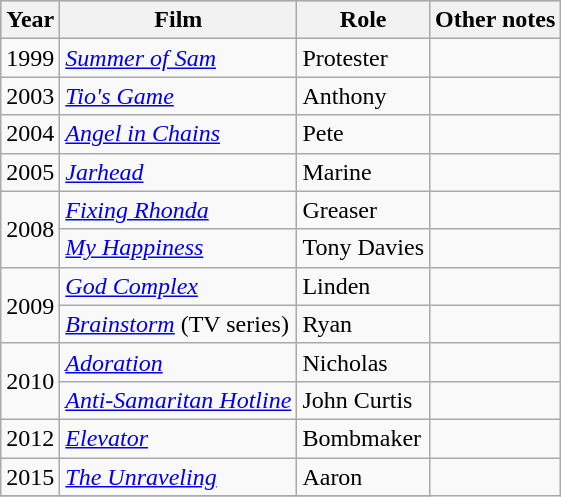<table class="wikitable">
<tr style="background:#B0C4DE;">
<th>Year</th>
<th>Film</th>
<th>Role</th>
<th>Other notes</th>
</tr>
<tr>
<td>1999</td>
<td><em><a href='#'>Summer of Sam</a></em></td>
<td>Protester</td>
<td></td>
</tr>
<tr>
<td rowspan="1">2003</td>
<td><em><a href='#'>Tio's Game</a></em></td>
<td>Anthony</td>
<td></td>
</tr>
<tr>
<td>2004</td>
<td><em><a href='#'>Angel in Chains</a></em></td>
<td>Pete</td>
<td></td>
</tr>
<tr>
<td>2005</td>
<td><em><a href='#'>Jarhead</a></em></td>
<td>Marine</td>
<td></td>
</tr>
<tr>
<td rowspan="2">2008</td>
<td><em><a href='#'>Fixing Rhonda</a></em></td>
<td>Greaser</td>
<td></td>
</tr>
<tr>
<td><em><a href='#'>My Happiness</a></em></td>
<td>Tony Davies</td>
<td></td>
</tr>
<tr>
<td rowspan="2">2009</td>
<td><em><a href='#'>God Complex</a></em></td>
<td>Linden</td>
<td></td>
</tr>
<tr>
<td><em><a href='#'>Brainstorm</a></em> (TV series)</td>
<td>Ryan</td>
<td></td>
</tr>
<tr>
<td rowspan="2">2010</td>
<td><em><a href='#'>Adoration</a></em></td>
<td>Nicholas</td>
<td></td>
</tr>
<tr>
<td><em><a href='#'>Anti-Samaritan Hotline</a></em></td>
<td>John Curtis</td>
<td></td>
</tr>
<tr>
<td>2012</td>
<td><em><a href='#'>Elevator</a></em></td>
<td>Bombmaker</td>
<td></td>
</tr>
<tr>
<td>2015</td>
<td><em><a href='#'>The Unraveling</a></em></td>
<td>Aaron</td>
</tr>
<tr>
</tr>
</table>
